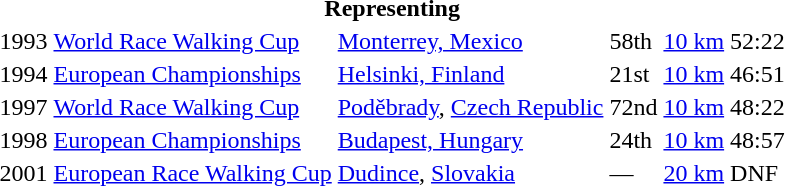<table>
<tr>
<th colspan="6">Representing </th>
</tr>
<tr>
<td>1993</td>
<td><a href='#'>World Race Walking Cup</a></td>
<td><a href='#'>Monterrey, Mexico</a></td>
<td>58th</td>
<td><a href='#'>10 km</a></td>
<td>52:22</td>
</tr>
<tr>
<td>1994</td>
<td><a href='#'>European Championships</a></td>
<td><a href='#'>Helsinki, Finland</a></td>
<td>21st</td>
<td><a href='#'>10 km</a></td>
<td>46:51</td>
</tr>
<tr>
<td>1997</td>
<td><a href='#'>World Race Walking Cup</a></td>
<td><a href='#'>Poděbrady</a>, <a href='#'>Czech Republic</a></td>
<td>72nd</td>
<td><a href='#'>10 km</a></td>
<td>48:22</td>
</tr>
<tr>
<td>1998</td>
<td><a href='#'>European Championships</a></td>
<td><a href='#'>Budapest, Hungary</a></td>
<td>24th</td>
<td><a href='#'>10 km</a></td>
<td>48:57</td>
</tr>
<tr>
<td>2001</td>
<td><a href='#'>European Race Walking Cup</a></td>
<td><a href='#'>Dudince</a>, <a href='#'>Slovakia</a></td>
<td>—</td>
<td><a href='#'>20 km</a></td>
<td>DNF</td>
</tr>
</table>
